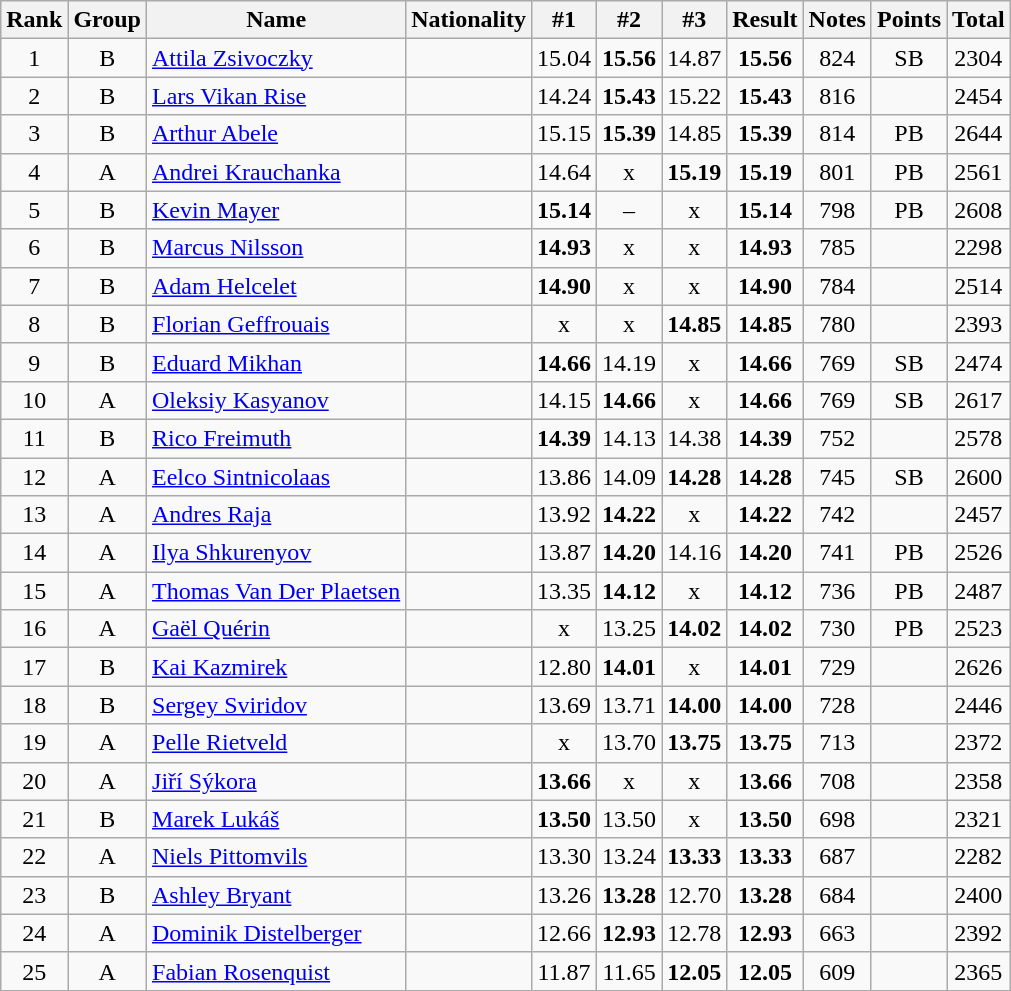<table class="wikitable sortable" style="text-align:center">
<tr>
<th>Rank</th>
<th>Group</th>
<th>Name</th>
<th>Nationality</th>
<th>#1</th>
<th>#2</th>
<th>#3</th>
<th>Result</th>
<th>Notes</th>
<th>Points</th>
<th>Total</th>
</tr>
<tr>
<td>1</td>
<td>B</td>
<td align="left"><a href='#'>Attila Zsivoczky</a></td>
<td align=left></td>
<td>15.04</td>
<td><strong>15.56</strong></td>
<td>14.87</td>
<td><strong>15.56</strong></td>
<td>824</td>
<td>SB</td>
<td>2304</td>
</tr>
<tr>
<td>2</td>
<td>B</td>
<td align="left"><a href='#'>Lars Vikan Rise</a></td>
<td align=left></td>
<td>14.24</td>
<td><strong>15.43</strong></td>
<td>15.22</td>
<td><strong>15.43</strong></td>
<td>816</td>
<td></td>
<td>2454</td>
</tr>
<tr>
<td>3</td>
<td>B</td>
<td align="left"><a href='#'>Arthur Abele</a></td>
<td align=left></td>
<td>15.15</td>
<td><strong>15.39</strong></td>
<td>14.85</td>
<td><strong>15.39</strong></td>
<td>814</td>
<td>PB</td>
<td>2644</td>
</tr>
<tr>
<td>4</td>
<td>A</td>
<td align="left"><a href='#'>Andrei Krauchanka</a></td>
<td align=left></td>
<td>14.64</td>
<td>x</td>
<td><strong>15.19</strong></td>
<td><strong>15.19</strong></td>
<td>801</td>
<td>PB</td>
<td>2561</td>
</tr>
<tr>
<td>5</td>
<td>B</td>
<td align="left"><a href='#'>Kevin Mayer</a></td>
<td align=left></td>
<td><strong>15.14</strong></td>
<td>–</td>
<td>x</td>
<td><strong>15.14</strong></td>
<td>798</td>
<td>PB</td>
<td>2608</td>
</tr>
<tr>
<td>6</td>
<td>B</td>
<td align="left"><a href='#'>Marcus Nilsson</a></td>
<td align=left></td>
<td><strong>14.93</strong></td>
<td>x</td>
<td>x</td>
<td><strong>14.93</strong></td>
<td>785</td>
<td></td>
<td>2298</td>
</tr>
<tr>
<td>7</td>
<td>B</td>
<td align="left"><a href='#'>Adam Helcelet</a></td>
<td align=left></td>
<td><strong>14.90</strong></td>
<td>x</td>
<td>x</td>
<td><strong>14.90</strong></td>
<td>784</td>
<td></td>
<td>2514</td>
</tr>
<tr>
<td>8</td>
<td>B</td>
<td align="left"><a href='#'>Florian Geffrouais</a></td>
<td align=left></td>
<td>x</td>
<td>x</td>
<td><strong>14.85</strong></td>
<td><strong>14.85</strong></td>
<td>780</td>
<td></td>
<td>2393</td>
</tr>
<tr>
<td>9</td>
<td>B</td>
<td align="left"><a href='#'>Eduard Mikhan</a></td>
<td align=left></td>
<td><strong>14.66</strong></td>
<td>14.19</td>
<td>x</td>
<td><strong>14.66</strong></td>
<td>769</td>
<td>SB</td>
<td>2474</td>
</tr>
<tr>
<td>10</td>
<td>A</td>
<td align="left"><a href='#'>Oleksiy Kasyanov</a></td>
<td align=left></td>
<td>14.15</td>
<td><strong>14.66</strong></td>
<td>x</td>
<td><strong>14.66</strong></td>
<td>769</td>
<td>SB</td>
<td>2617</td>
</tr>
<tr>
<td>11</td>
<td>B</td>
<td align="left"><a href='#'>Rico Freimuth</a></td>
<td align=left></td>
<td><strong>14.39</strong></td>
<td>14.13</td>
<td>14.38</td>
<td><strong>14.39</strong></td>
<td>752</td>
<td></td>
<td>2578</td>
</tr>
<tr>
<td>12</td>
<td>A</td>
<td align="left"><a href='#'>Eelco Sintnicolaas</a></td>
<td align=left></td>
<td>13.86</td>
<td>14.09</td>
<td><strong>14.28</strong></td>
<td><strong>14.28</strong></td>
<td>745</td>
<td>SB</td>
<td>2600</td>
</tr>
<tr>
<td>13</td>
<td>A</td>
<td align="left"><a href='#'>Andres Raja</a></td>
<td align=left></td>
<td>13.92</td>
<td><strong>14.22</strong></td>
<td>x</td>
<td><strong>14.22</strong></td>
<td>742</td>
<td></td>
<td>2457</td>
</tr>
<tr>
<td>14</td>
<td>A</td>
<td align="left"><a href='#'>Ilya Shkurenyov</a></td>
<td align=left></td>
<td>13.87</td>
<td><strong>14.20</strong></td>
<td>14.16</td>
<td><strong>14.20</strong></td>
<td>741</td>
<td>PB</td>
<td>2526</td>
</tr>
<tr>
<td>15</td>
<td>A</td>
<td align="left"><a href='#'>Thomas Van Der Plaetsen</a></td>
<td align=left></td>
<td>13.35</td>
<td><strong>14.12</strong></td>
<td>x</td>
<td><strong>14.12</strong></td>
<td>736</td>
<td>PB</td>
<td>2487</td>
</tr>
<tr>
<td>16</td>
<td>A</td>
<td align="left"><a href='#'>Gaël Quérin</a></td>
<td align=left></td>
<td>x</td>
<td>13.25</td>
<td><strong>14.02</strong></td>
<td><strong>14.02</strong></td>
<td>730</td>
<td>PB</td>
<td>2523</td>
</tr>
<tr>
<td>17</td>
<td>B</td>
<td align="left"><a href='#'>Kai Kazmirek</a></td>
<td align=left></td>
<td>12.80</td>
<td><strong>14.01</strong></td>
<td>x</td>
<td><strong>14.01</strong></td>
<td>729</td>
<td></td>
<td>2626</td>
</tr>
<tr>
<td>18</td>
<td>B</td>
<td align="left"><a href='#'>Sergey Sviridov</a></td>
<td align=left></td>
<td>13.69</td>
<td>13.71</td>
<td><strong>14.00</strong></td>
<td><strong>14.00</strong></td>
<td>728</td>
<td></td>
<td>2446</td>
</tr>
<tr>
<td>19</td>
<td>A</td>
<td align="left"><a href='#'>Pelle Rietveld</a></td>
<td align=left></td>
<td>x</td>
<td>13.70</td>
<td><strong>13.75</strong></td>
<td><strong>13.75</strong></td>
<td>713</td>
<td></td>
<td>2372</td>
</tr>
<tr>
<td>20</td>
<td>A</td>
<td align="left"><a href='#'>Jiří Sýkora</a></td>
<td align=left></td>
<td><strong>13.66</strong></td>
<td>x</td>
<td>x</td>
<td><strong>13.66</strong></td>
<td>708</td>
<td></td>
<td>2358</td>
</tr>
<tr>
<td>21</td>
<td>B</td>
<td align="left"><a href='#'>Marek Lukáš</a></td>
<td align=left></td>
<td><strong>13.50</strong></td>
<td>13.50</td>
<td>x</td>
<td><strong>13.50</strong></td>
<td>698</td>
<td></td>
<td>2321</td>
</tr>
<tr>
<td>22</td>
<td>A</td>
<td align="left"><a href='#'>Niels Pittomvils</a></td>
<td align=left></td>
<td>13.30</td>
<td>13.24</td>
<td><strong>13.33</strong></td>
<td><strong>13.33</strong></td>
<td>687</td>
<td></td>
<td>2282</td>
</tr>
<tr>
<td>23</td>
<td>B</td>
<td align="left"><a href='#'>Ashley Bryant</a></td>
<td align=left></td>
<td>13.26</td>
<td><strong>13.28</strong></td>
<td>12.70</td>
<td><strong>13.28</strong></td>
<td>684</td>
<td></td>
<td>2400</td>
</tr>
<tr>
<td>24</td>
<td>A</td>
<td align="left"><a href='#'>Dominik Distelberger</a></td>
<td align=left></td>
<td>12.66</td>
<td><strong>12.93</strong></td>
<td>12.78</td>
<td><strong>12.93</strong></td>
<td>663</td>
<td></td>
<td>2392</td>
</tr>
<tr>
<td>25</td>
<td>A</td>
<td align="left"><a href='#'>Fabian Rosenquist</a></td>
<td align=left></td>
<td>11.87</td>
<td>11.65</td>
<td><strong>12.05</strong></td>
<td><strong>12.05</strong></td>
<td>609</td>
<td></td>
<td>2365</td>
</tr>
</table>
